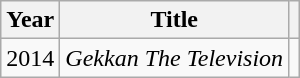<table class="wikitable">
<tr>
<th>Year</th>
<th>Title</th>
<th></th>
</tr>
<tr>
<td>2014</td>
<td><em>Gekkan The Television</em></td>
<td></td>
</tr>
</table>
